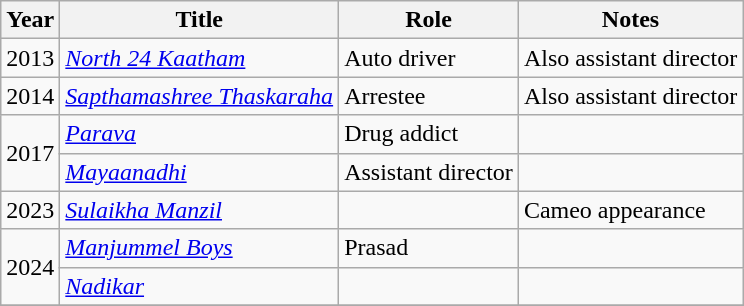<table class="wikitable sortable">
<tr>
<th>Year</th>
<th>Title</th>
<th>Role</th>
<th class="unsortable">Notes</th>
</tr>
<tr>
<td>2013</td>
<td><em><a href='#'>North 24 Kaatham</a></em></td>
<td>Auto driver</td>
<td>Also assistant director</td>
</tr>
<tr>
<td>2014</td>
<td><em><a href='#'>Sapthamashree Thaskaraha</a></em></td>
<td>Arrestee</td>
<td>Also assistant director</td>
</tr>
<tr>
<td rowspan="2">2017</td>
<td><em><a href='#'>Parava</a></em></td>
<td>Drug addict</td>
<td></td>
</tr>
<tr>
<td><em><a href='#'>Mayaanadhi</a></em></td>
<td>Assistant director</td>
<td></td>
</tr>
<tr>
<td>2023</td>
<td><em><a href='#'>Sulaikha Manzil</a></em></td>
<td></td>
<td>Cameo appearance</td>
</tr>
<tr>
<td rowspan=2>2024</td>
<td><em><a href='#'>Manjummel Boys</a></em></td>
<td>Prasad</td>
<td></td>
</tr>
<tr>
<td><em><a href='#'>Nadikar</a></em></td>
<td></td>
<td></td>
</tr>
<tr>
</tr>
</table>
